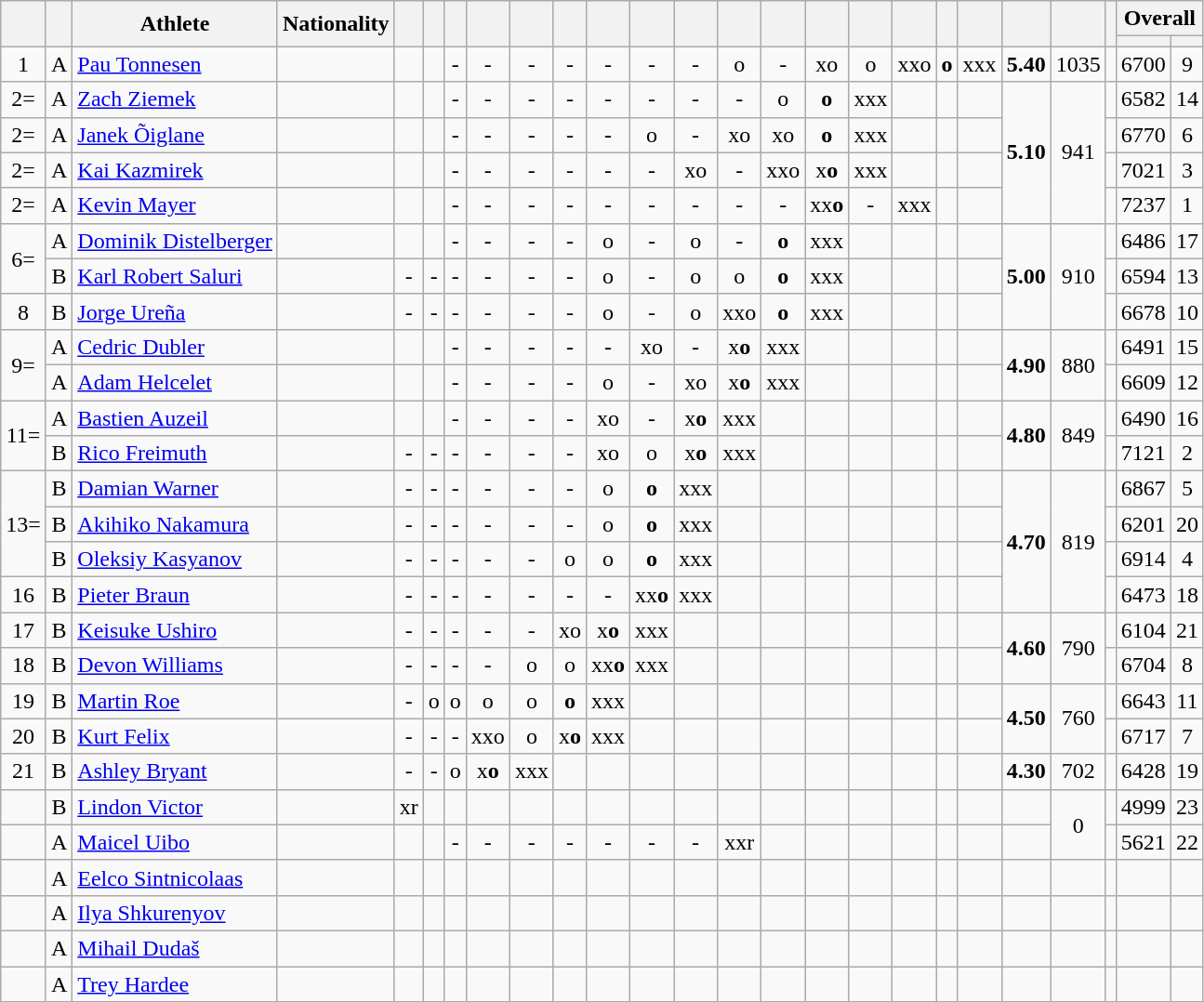<table class="wikitable sortable sort-under" style="text-align:center">
<tr>
<th rowspan=2></th>
<th rowspan=2></th>
<th rowspan=2>Athlete</th>
<th rowspan=2>Nationality</th>
<th rowspan=2></th>
<th rowspan=2><br></th>
<th rowspan=2><br></th>
<th rowspan=2></th>
<th rowspan=2></th>
<th rowspan=2></th>
<th rowspan=2></th>
<th rowspan=2></th>
<th rowspan=2></th>
<th rowspan=2></th>
<th rowspan=2></th>
<th rowspan=2></th>
<th rowspan=2></th>
<th rowspan=2></th>
<th rowspan=2></th>
<th rowspan=2></th>
<th rowspan=2></th>
<th rowspan=2></th>
<th rowspan=2></th>
<th colspan=2>Overall</th>
</tr>
<tr>
<th></th>
<th></th>
</tr>
<tr>
<td>1</td>
<td>A</td>
<td align=left><a href='#'>Pau Tonnesen</a></td>
<td align=left></td>
<td></td>
<td></td>
<td>-</td>
<td>-</td>
<td>-</td>
<td>-</td>
<td>-</td>
<td>-</td>
<td>-</td>
<td>o</td>
<td>-</td>
<td>xo</td>
<td>o</td>
<td>xxo</td>
<td><strong>o</strong></td>
<td>xxx</td>
<td><strong>5.40</strong></td>
<td>1035</td>
<td></td>
<td>6700</td>
<td>9</td>
</tr>
<tr>
<td>2=</td>
<td>A</td>
<td align=left><a href='#'>Zach Ziemek</a></td>
<td align=left></td>
<td></td>
<td></td>
<td>-</td>
<td>-</td>
<td>-</td>
<td>-</td>
<td>-</td>
<td>-</td>
<td>-</td>
<td>-</td>
<td>o</td>
<td><strong>o</strong></td>
<td>xxx</td>
<td></td>
<td></td>
<td></td>
<td rowspan=4><strong>5.10</strong></td>
<td rowspan=4>941</td>
<td></td>
<td>6582</td>
<td>14</td>
</tr>
<tr>
<td>2=</td>
<td>A</td>
<td align=left><a href='#'>Janek Õiglane</a></td>
<td align=left></td>
<td></td>
<td></td>
<td>-</td>
<td>-</td>
<td>-</td>
<td>-</td>
<td>-</td>
<td>o</td>
<td>-</td>
<td>xo</td>
<td>xo</td>
<td><strong>o</strong></td>
<td>xxx</td>
<td></td>
<td></td>
<td></td>
<td></td>
<td>6770</td>
<td>6</td>
</tr>
<tr>
<td>2=</td>
<td>A</td>
<td align=left><a href='#'>Kai Kazmirek</a></td>
<td align=left></td>
<td></td>
<td></td>
<td>-</td>
<td>-</td>
<td>-</td>
<td>-</td>
<td>-</td>
<td>-</td>
<td>xo</td>
<td>-</td>
<td>xxo</td>
<td>x<strong>o</strong></td>
<td>xxx</td>
<td></td>
<td></td>
<td></td>
<td></td>
<td>7021</td>
<td>3</td>
</tr>
<tr>
<td>2=</td>
<td>A</td>
<td align=left><a href='#'>Kevin Mayer</a></td>
<td align=left></td>
<td></td>
<td></td>
<td>-</td>
<td>-</td>
<td>-</td>
<td>-</td>
<td>-</td>
<td>-</td>
<td>-</td>
<td>-</td>
<td>-</td>
<td>xx<strong>o</strong></td>
<td>-</td>
<td>xxx</td>
<td></td>
<td></td>
<td></td>
<td>7237</td>
<td>1</td>
</tr>
<tr>
<td rowspan=2>6=</td>
<td>A</td>
<td align=left><a href='#'>Dominik Distelberger</a></td>
<td align=left></td>
<td></td>
<td></td>
<td>-</td>
<td>-</td>
<td>-</td>
<td>-</td>
<td>o</td>
<td>-</td>
<td>o</td>
<td>-</td>
<td><strong>o</strong></td>
<td>xxx</td>
<td></td>
<td></td>
<td></td>
<td></td>
<td rowspan=3><strong>5.00</strong></td>
<td rowspan=3>910</td>
<td></td>
<td>6486</td>
<td>17</td>
</tr>
<tr>
<td>B</td>
<td align=left><a href='#'>Karl Robert Saluri</a></td>
<td align=left></td>
<td>-</td>
<td>-</td>
<td>-</td>
<td>-</td>
<td>-</td>
<td>-</td>
<td>o</td>
<td>-</td>
<td>o</td>
<td>o</td>
<td><strong>o</strong></td>
<td>xxx</td>
<td></td>
<td></td>
<td></td>
<td></td>
<td></td>
<td>6594</td>
<td>13</td>
</tr>
<tr>
<td>8</td>
<td>B</td>
<td align=left><a href='#'>Jorge Ureña</a></td>
<td align=left></td>
<td>-</td>
<td>-</td>
<td>-</td>
<td>-</td>
<td>-</td>
<td>-</td>
<td>o</td>
<td>-</td>
<td>o</td>
<td>xxo</td>
<td><strong>o</strong></td>
<td>xxx</td>
<td></td>
<td></td>
<td></td>
<td></td>
<td></td>
<td>6678</td>
<td>10</td>
</tr>
<tr>
<td rowspan=2>9=</td>
<td>A</td>
<td align=left><a href='#'>Cedric Dubler</a></td>
<td align=left></td>
<td></td>
<td></td>
<td>-</td>
<td>-</td>
<td>-</td>
<td>-</td>
<td>-</td>
<td>xo</td>
<td>-</td>
<td>x<strong>o</strong></td>
<td>xxx</td>
<td></td>
<td></td>
<td></td>
<td></td>
<td></td>
<td rowspan=2><strong>4.90</strong></td>
<td rowspan=2>880</td>
<td></td>
<td>6491</td>
<td>15</td>
</tr>
<tr>
<td>A</td>
<td align=left><a href='#'>Adam Helcelet</a></td>
<td align=left></td>
<td></td>
<td></td>
<td>-</td>
<td>-</td>
<td>-</td>
<td>-</td>
<td>o</td>
<td>-</td>
<td>xo</td>
<td>x<strong>o</strong></td>
<td>xxx</td>
<td></td>
<td></td>
<td></td>
<td></td>
<td></td>
<td></td>
<td>6609</td>
<td>12</td>
</tr>
<tr>
<td rowspan=2>11=</td>
<td>A</td>
<td align=left><a href='#'>Bastien Auzeil</a></td>
<td align=left></td>
<td></td>
<td></td>
<td>-</td>
<td>-</td>
<td>-</td>
<td>-</td>
<td>xo</td>
<td>-</td>
<td>x<strong>o</strong></td>
<td>xxx</td>
<td></td>
<td></td>
<td></td>
<td></td>
<td></td>
<td></td>
<td rowspan=2><strong>4.80</strong></td>
<td rowspan=2>849</td>
<td></td>
<td>6490</td>
<td>16</td>
</tr>
<tr>
<td>B</td>
<td align=left><a href='#'>Rico Freimuth</a></td>
<td align=left></td>
<td>-</td>
<td>-</td>
<td>-</td>
<td>-</td>
<td>-</td>
<td>-</td>
<td>xo</td>
<td>o</td>
<td>x<strong>o</strong></td>
<td>xxx</td>
<td></td>
<td></td>
<td></td>
<td></td>
<td></td>
<td></td>
<td></td>
<td>7121</td>
<td>2</td>
</tr>
<tr>
<td rowspan=3>13=</td>
<td>B</td>
<td align=left><a href='#'>Damian Warner</a></td>
<td align=left></td>
<td>-</td>
<td>-</td>
<td>-</td>
<td>-</td>
<td>-</td>
<td>-</td>
<td>o</td>
<td><strong>o</strong></td>
<td>xxx</td>
<td></td>
<td></td>
<td></td>
<td></td>
<td></td>
<td></td>
<td></td>
<td rowspan=4><strong>4.70</strong></td>
<td rowspan=4>819</td>
<td></td>
<td>6867</td>
<td>5</td>
</tr>
<tr>
<td>B</td>
<td align=left><a href='#'>Akihiko Nakamura</a></td>
<td align=left></td>
<td>-</td>
<td>-</td>
<td>-</td>
<td>-</td>
<td>-</td>
<td>-</td>
<td>o</td>
<td><strong>o</strong></td>
<td>xxx</td>
<td></td>
<td></td>
<td></td>
<td></td>
<td></td>
<td></td>
<td></td>
<td></td>
<td>6201</td>
<td>20</td>
</tr>
<tr>
<td>B</td>
<td align=left><a href='#'>Oleksiy Kasyanov</a></td>
<td align=left></td>
<td>-</td>
<td>-</td>
<td>-</td>
<td>-</td>
<td>-</td>
<td>o</td>
<td>o</td>
<td><strong>o</strong></td>
<td>xxx</td>
<td></td>
<td></td>
<td></td>
<td></td>
<td></td>
<td></td>
<td></td>
<td></td>
<td>6914</td>
<td>4</td>
</tr>
<tr>
<td>16</td>
<td>B</td>
<td align=left><a href='#'>Pieter Braun</a></td>
<td align=left></td>
<td>-</td>
<td>-</td>
<td>-</td>
<td>-</td>
<td>-</td>
<td>-</td>
<td>-</td>
<td>xx<strong>o</strong></td>
<td>xxx</td>
<td></td>
<td></td>
<td></td>
<td></td>
<td></td>
<td></td>
<td></td>
<td></td>
<td>6473</td>
<td>18</td>
</tr>
<tr>
<td>17</td>
<td>B</td>
<td align=left><a href='#'>Keisuke Ushiro</a></td>
<td align=left></td>
<td>-</td>
<td>-</td>
<td>-</td>
<td>-</td>
<td>-</td>
<td>xo</td>
<td>x<strong>o</strong></td>
<td>xxx</td>
<td></td>
<td></td>
<td></td>
<td></td>
<td></td>
<td></td>
<td></td>
<td></td>
<td rowspan=2><strong>4.60</strong></td>
<td rowspan=2>790</td>
<td></td>
<td>6104</td>
<td>21</td>
</tr>
<tr>
<td>18</td>
<td>B</td>
<td align=left><a href='#'>Devon Williams</a></td>
<td align=left></td>
<td>-</td>
<td>-</td>
<td>-</td>
<td>-</td>
<td>o</td>
<td>o</td>
<td>xx<strong>o</strong></td>
<td>xxx </td>
<td></td>
<td></td>
<td></td>
<td></td>
<td></td>
<td></td>
<td></td>
<td></td>
<td></td>
<td>6704</td>
<td>8</td>
</tr>
<tr>
<td>19</td>
<td>B</td>
<td align=left><a href='#'>Martin Roe</a></td>
<td align=left></td>
<td>-</td>
<td>o</td>
<td>o</td>
<td>o</td>
<td>o</td>
<td><strong>o</strong></td>
<td>xxx</td>
<td></td>
<td></td>
<td></td>
<td></td>
<td></td>
<td></td>
<td></td>
<td></td>
<td></td>
<td rowspan=2><strong>4.50</strong></td>
<td rowspan=2>760</td>
<td></td>
<td>6643</td>
<td>11</td>
</tr>
<tr>
<td>20</td>
<td>B</td>
<td align=left><a href='#'>Kurt Felix</a></td>
<td align=left></td>
<td>-</td>
<td>-</td>
<td>-</td>
<td>xxo</td>
<td>o</td>
<td>x<strong>o</strong></td>
<td>xxx</td>
<td></td>
<td></td>
<td></td>
<td></td>
<td></td>
<td></td>
<td></td>
<td></td>
<td></td>
<td></td>
<td>6717</td>
<td>7</td>
</tr>
<tr>
<td>21</td>
<td>B</td>
<td align=left><a href='#'>Ashley Bryant</a></td>
<td align=left></td>
<td>-</td>
<td>-</td>
<td>o</td>
<td>x<strong>o</strong></td>
<td>xxx</td>
<td></td>
<td></td>
<td></td>
<td></td>
<td></td>
<td></td>
<td></td>
<td></td>
<td></td>
<td></td>
<td></td>
<td><strong>4.30</strong></td>
<td>702</td>
<td></td>
<td>6428</td>
<td>19</td>
</tr>
<tr>
<td></td>
<td>B</td>
<td align=left><a href='#'>Lindon Victor</a></td>
<td align=left></td>
<td>xr</td>
<td></td>
<td></td>
<td></td>
<td></td>
<td></td>
<td></td>
<td></td>
<td></td>
<td></td>
<td></td>
<td></td>
<td></td>
<td></td>
<td></td>
<td></td>
<td></td>
<td rowspan=2>0</td>
<td></td>
<td>4999</td>
<td>23</td>
</tr>
<tr>
<td></td>
<td>A</td>
<td align=left><a href='#'>Maicel Uibo</a></td>
<td align=left></td>
<td></td>
<td></td>
<td>-</td>
<td>-</td>
<td>-</td>
<td>-</td>
<td>-</td>
<td>-</td>
<td>-</td>
<td>xxr</td>
<td></td>
<td></td>
<td></td>
<td></td>
<td></td>
<td></td>
<td></td>
<td></td>
<td>5621</td>
<td>22</td>
</tr>
<tr>
<td></td>
<td>A</td>
<td align=left><a href='#'>Eelco Sintnicolaas</a></td>
<td align=left></td>
<td></td>
<td></td>
<td></td>
<td></td>
<td></td>
<td></td>
<td></td>
<td></td>
<td></td>
<td></td>
<td></td>
<td></td>
<td></td>
<td></td>
<td></td>
<td></td>
<td></td>
<td></td>
<td></td>
<td></td>
<td></td>
</tr>
<tr>
<td></td>
<td>A</td>
<td align=left><a href='#'>Ilya Shkurenyov</a></td>
<td align=left></td>
<td></td>
<td></td>
<td></td>
<td></td>
<td></td>
<td></td>
<td></td>
<td></td>
<td></td>
<td></td>
<td></td>
<td></td>
<td></td>
<td></td>
<td></td>
<td></td>
<td></td>
<td></td>
<td></td>
<td></td>
<td></td>
</tr>
<tr>
<td></td>
<td>A</td>
<td align=left><a href='#'>Mihail Dudaš</a></td>
<td align=left></td>
<td></td>
<td></td>
<td></td>
<td></td>
<td></td>
<td></td>
<td></td>
<td></td>
<td></td>
<td></td>
<td></td>
<td></td>
<td></td>
<td></td>
<td></td>
<td></td>
<td></td>
<td></td>
<td></td>
<td></td>
<td></td>
</tr>
<tr>
<td></td>
<td>A</td>
<td align=left><a href='#'>Trey Hardee</a></td>
<td align=left></td>
<td></td>
<td></td>
<td></td>
<td></td>
<td></td>
<td></td>
<td></td>
<td></td>
<td></td>
<td></td>
<td></td>
<td></td>
<td></td>
<td></td>
<td></td>
<td></td>
<td></td>
<td></td>
<td></td>
<td></td>
<td></td>
</tr>
</table>
